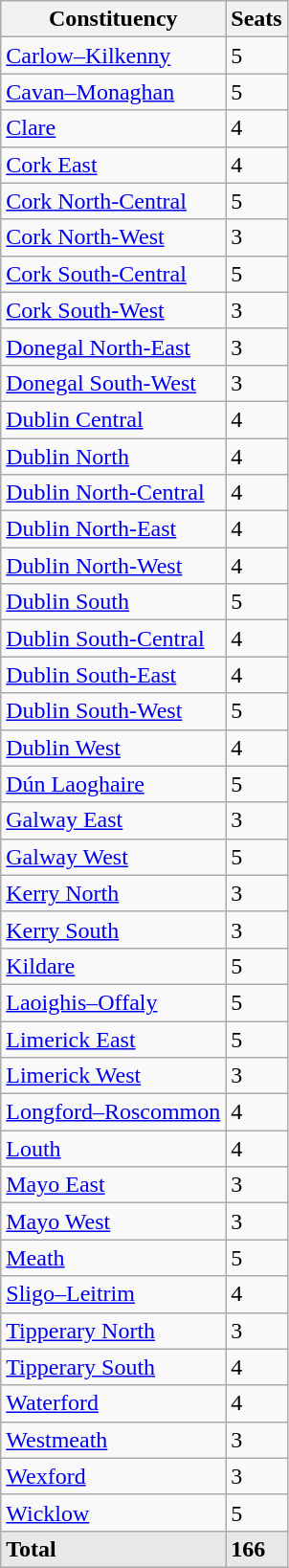<table class="wikitable">
<tr>
<th>Constituency</th>
<th>Seats</th>
</tr>
<tr>
<td><a href='#'>Carlow–Kilkenny</a></td>
<td>5</td>
</tr>
<tr>
<td><a href='#'>Cavan–Monaghan</a></td>
<td>5</td>
</tr>
<tr>
<td><a href='#'>Clare</a></td>
<td>4</td>
</tr>
<tr>
<td><a href='#'>Cork East</a></td>
<td>4</td>
</tr>
<tr>
<td><a href='#'>Cork North-Central</a></td>
<td>5</td>
</tr>
<tr>
<td><a href='#'>Cork North-West</a></td>
<td>3</td>
</tr>
<tr>
<td><a href='#'>Cork South-Central</a></td>
<td>5</td>
</tr>
<tr>
<td><a href='#'>Cork South-West</a></td>
<td>3</td>
</tr>
<tr>
<td><a href='#'>Donegal North-East</a></td>
<td>3</td>
</tr>
<tr>
<td><a href='#'>Donegal South-West</a></td>
<td>3</td>
</tr>
<tr>
<td><a href='#'>Dublin Central</a></td>
<td>4</td>
</tr>
<tr>
<td><a href='#'>Dublin North</a></td>
<td>4</td>
</tr>
<tr>
<td><a href='#'>Dublin North-Central</a></td>
<td>4</td>
</tr>
<tr>
<td><a href='#'>Dublin North-East</a></td>
<td>4</td>
</tr>
<tr>
<td><a href='#'>Dublin North-West</a></td>
<td>4</td>
</tr>
<tr>
<td><a href='#'>Dublin South</a></td>
<td>5</td>
</tr>
<tr>
<td><a href='#'>Dublin South-Central</a></td>
<td>4</td>
</tr>
<tr>
<td><a href='#'>Dublin South-East</a></td>
<td>4</td>
</tr>
<tr>
<td><a href='#'>Dublin South-West</a></td>
<td>5</td>
</tr>
<tr>
<td><a href='#'>Dublin West</a></td>
<td>4</td>
</tr>
<tr>
<td><a href='#'>Dún Laoghaire</a></td>
<td>5</td>
</tr>
<tr>
<td><a href='#'>Galway East</a></td>
<td>3</td>
</tr>
<tr>
<td><a href='#'>Galway West</a></td>
<td>5</td>
</tr>
<tr>
<td><a href='#'>Kerry North</a></td>
<td>3</td>
</tr>
<tr>
<td><a href='#'>Kerry South</a></td>
<td>3</td>
</tr>
<tr>
<td><a href='#'>Kildare</a></td>
<td>5</td>
</tr>
<tr>
<td><a href='#'>Laoighis–Offaly</a></td>
<td>5</td>
</tr>
<tr>
<td><a href='#'>Limerick East</a></td>
<td>5</td>
</tr>
<tr>
<td><a href='#'>Limerick West</a></td>
<td>3</td>
</tr>
<tr>
<td><a href='#'>Longford–Roscommon</a></td>
<td>4</td>
</tr>
<tr>
<td><a href='#'>Louth</a></td>
<td>4</td>
</tr>
<tr>
<td><a href='#'>Mayo East</a></td>
<td>3</td>
</tr>
<tr>
<td><a href='#'>Mayo West</a></td>
<td>3</td>
</tr>
<tr>
<td><a href='#'>Meath</a></td>
<td>5</td>
</tr>
<tr>
<td><a href='#'>Sligo–Leitrim</a></td>
<td>4</td>
</tr>
<tr>
<td><a href='#'>Tipperary North</a></td>
<td>3</td>
</tr>
<tr>
<td><a href='#'>Tipperary South</a></td>
<td>4</td>
</tr>
<tr>
<td><a href='#'>Waterford</a></td>
<td>4</td>
</tr>
<tr>
<td><a href='#'>Westmeath</a></td>
<td>3</td>
</tr>
<tr>
<td><a href='#'>Wexford</a></td>
<td>3</td>
</tr>
<tr>
<td><a href='#'>Wicklow</a></td>
<td>5</td>
</tr>
<tr style="font-weight:bold; background:rgb(232,232,232);">
<td>Total</td>
<td>166</td>
</tr>
</table>
